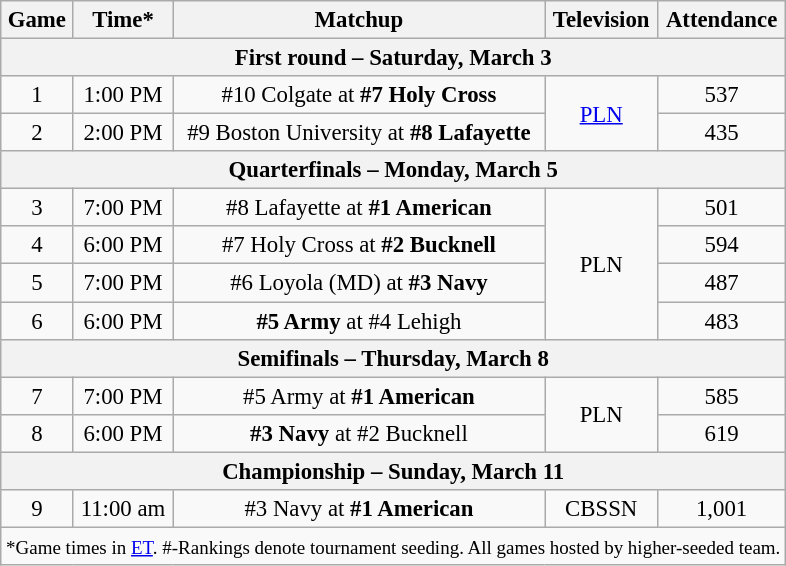<table class="wikitable" style="text-align:center;font-size: 95%">
<tr>
<th>Game</th>
<th>Time*</th>
<th>Matchup</th>
<th>Television</th>
<th>Attendance</th>
</tr>
<tr>
<th colspan=5>First round – Saturday, March 3</th>
</tr>
<tr>
<td>1</td>
<td>1:00 PM</td>
<td>#10 Colgate at <strong>#7 Holy Cross</strong></td>
<td rowspan=2><a href='#'>PLN</a></td>
<td>537</td>
</tr>
<tr>
<td>2</td>
<td>2:00 PM</td>
<td>#9 Boston University at <strong>#8 Lafayette</strong></td>
<td>435</td>
</tr>
<tr>
<th colspan=5>Quarterfinals – Monday, March 5</th>
</tr>
<tr>
<td>3</td>
<td>7:00 PM</td>
<td>#8 Lafayette at <strong>#1 American</strong></td>
<td rowspan=4>PLN</td>
<td>501</td>
</tr>
<tr>
<td>4</td>
<td>6:00 PM</td>
<td>#7 Holy Cross at <strong>#2 Bucknell</strong></td>
<td>594</td>
</tr>
<tr>
<td>5</td>
<td>7:00 PM</td>
<td>#6 Loyola (MD) at <strong>#3 Navy</strong></td>
<td>487</td>
</tr>
<tr>
<td>6</td>
<td>6:00 PM</td>
<td><strong>#5 Army</strong> at #4 Lehigh</td>
<td>483</td>
</tr>
<tr>
<th colspan=5>Semifinals – Thursday, March 8</th>
</tr>
<tr>
<td>7</td>
<td>7:00 PM</td>
<td>#5 Army at <strong>#1 American</strong></td>
<td rowspan=2>PLN</td>
<td>585</td>
</tr>
<tr>
<td>8</td>
<td>6:00 PM</td>
<td><strong>#3 Navy</strong> at #2 Bucknell</td>
<td>619</td>
</tr>
<tr>
<th colspan=5>Championship – Sunday, March 11</th>
</tr>
<tr>
<td>9</td>
<td>11:00 am</td>
<td>#3 Navy at <strong>#1 American</strong></td>
<td>CBSSN</td>
<td>1,001</td>
</tr>
<tr>
<td colspan=5><small>*Game times in <a href='#'>ET</a>. #-Rankings denote tournament seeding. All games hosted by higher-seeded team.</small></td>
</tr>
</table>
